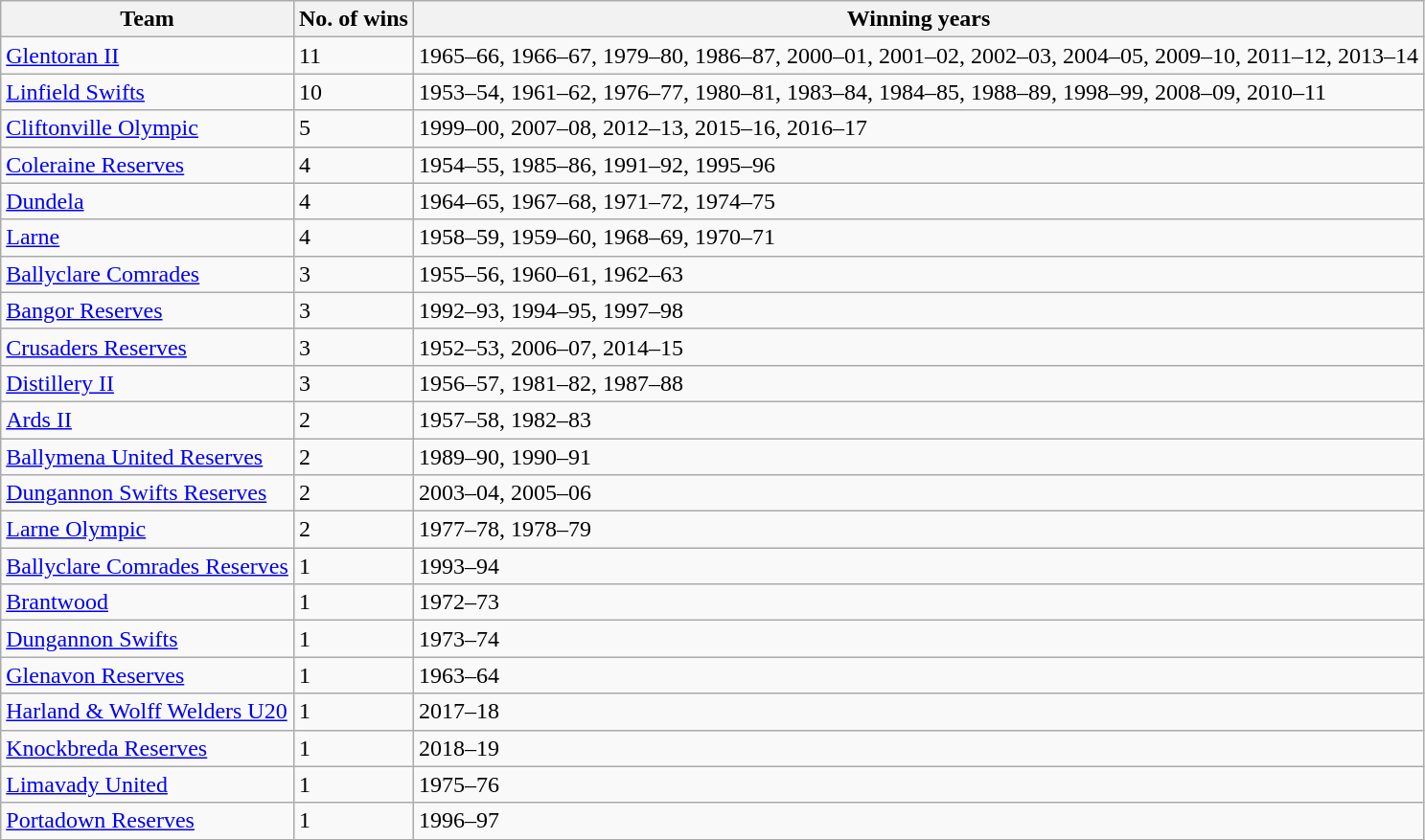<table class="wikitable">
<tr>
<th>Team</th>
<th>No. of wins</th>
<th>Winning years</th>
</tr>
<tr>
<td><a href='#'>Glentoran II</a></td>
<td>11</td>
<td>1965–66, 1966–67, 1979–80, 1986–87, 2000–01, 2001–02, 2002–03, 2004–05, 2009–10, 2011–12, 2013–14</td>
</tr>
<tr>
<td><a href='#'>Linfield Swifts</a></td>
<td>10</td>
<td>1953–54, 1961–62, 1976–77, 1980–81, 1983–84, 1984–85, 1988–89, 1998–99, 2008–09, 2010–11</td>
</tr>
<tr>
<td><a href='#'>Cliftonville Olympic</a></td>
<td>5</td>
<td>1999–00, 2007–08, 2012–13, 2015–16, 2016–17</td>
</tr>
<tr>
<td><a href='#'>Coleraine Reserves</a></td>
<td>4</td>
<td>1954–55, 1985–86, 1991–92, 1995–96</td>
</tr>
<tr>
<td><a href='#'>Dundela</a></td>
<td>4</td>
<td>1964–65, 1967–68, 1971–72, 1974–75</td>
</tr>
<tr>
<td><a href='#'>Larne</a></td>
<td>4</td>
<td>1958–59, 1959–60, 1968–69, 1970–71</td>
</tr>
<tr>
<td><a href='#'>Ballyclare Comrades</a></td>
<td>3</td>
<td>1955–56, 1960–61, 1962–63</td>
</tr>
<tr>
<td><a href='#'>Bangor Reserves</a></td>
<td>3</td>
<td>1992–93, 1994–95, 1997–98</td>
</tr>
<tr>
<td><a href='#'>Crusaders Reserves</a></td>
<td>3</td>
<td>1952–53, 2006–07, 2014–15</td>
</tr>
<tr>
<td><a href='#'>Distillery II</a></td>
<td>3</td>
<td>1956–57, 1981–82, 1987–88</td>
</tr>
<tr>
<td><a href='#'>Ards II</a></td>
<td>2</td>
<td>1957–58, 1982–83</td>
</tr>
<tr>
<td><a href='#'>Ballymena United Reserves</a></td>
<td>2</td>
<td>1989–90, 1990–91</td>
</tr>
<tr>
<td><a href='#'>Dungannon Swifts Reserves</a></td>
<td>2</td>
<td>2003–04, 2005–06</td>
</tr>
<tr>
<td><a href='#'>Larne Olympic</a></td>
<td>2</td>
<td>1977–78, 1978–79</td>
</tr>
<tr>
<td><a href='#'>Ballyclare Comrades Reserves</a></td>
<td>1</td>
<td>1993–94</td>
</tr>
<tr>
<td><a href='#'>Brantwood</a></td>
<td>1</td>
<td>1972–73</td>
</tr>
<tr>
<td><a href='#'>Dungannon Swifts</a></td>
<td>1</td>
<td>1973–74</td>
</tr>
<tr>
<td><a href='#'>Glenavon Reserves</a></td>
<td>1</td>
<td>1963–64</td>
</tr>
<tr>
<td><a href='#'>Harland & Wolff Welders U20</a></td>
<td>1</td>
<td>2017–18</td>
</tr>
<tr>
<td><a href='#'>Knockbreda Reserves</a></td>
<td>1</td>
<td>2018–19</td>
</tr>
<tr>
<td><a href='#'>Limavady United</a></td>
<td>1</td>
<td>1975–76</td>
</tr>
<tr>
<td><a href='#'>Portadown Reserves</a></td>
<td>1</td>
<td>1996–97</td>
</tr>
</table>
